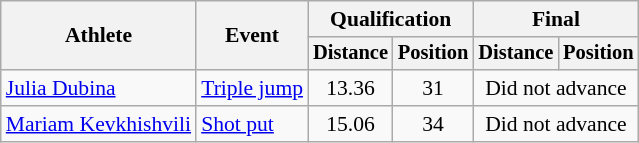<table class=wikitable style="font-size:90%">
<tr>
<th rowspan="2">Athlete</th>
<th rowspan="2">Event</th>
<th colspan="2">Qualification</th>
<th colspan="2">Final</th>
</tr>
<tr style="font-size:95%">
<th>Distance</th>
<th>Position</th>
<th>Distance</th>
<th>Position</th>
</tr>
<tr align=center>
<td align=left><a href='#'>Julia Dubina</a></td>
<td align=left><a href='#'>Triple jump</a></td>
<td>13.36</td>
<td>31</td>
<td colspan=2>Did not advance</td>
</tr>
<tr align=center>
<td align=left><a href='#'>Mariam Kevkhishvili</a></td>
<td align=left><a href='#'>Shot put</a></td>
<td>15.06</td>
<td>34</td>
<td colspan=2>Did not advance</td>
</tr>
</table>
